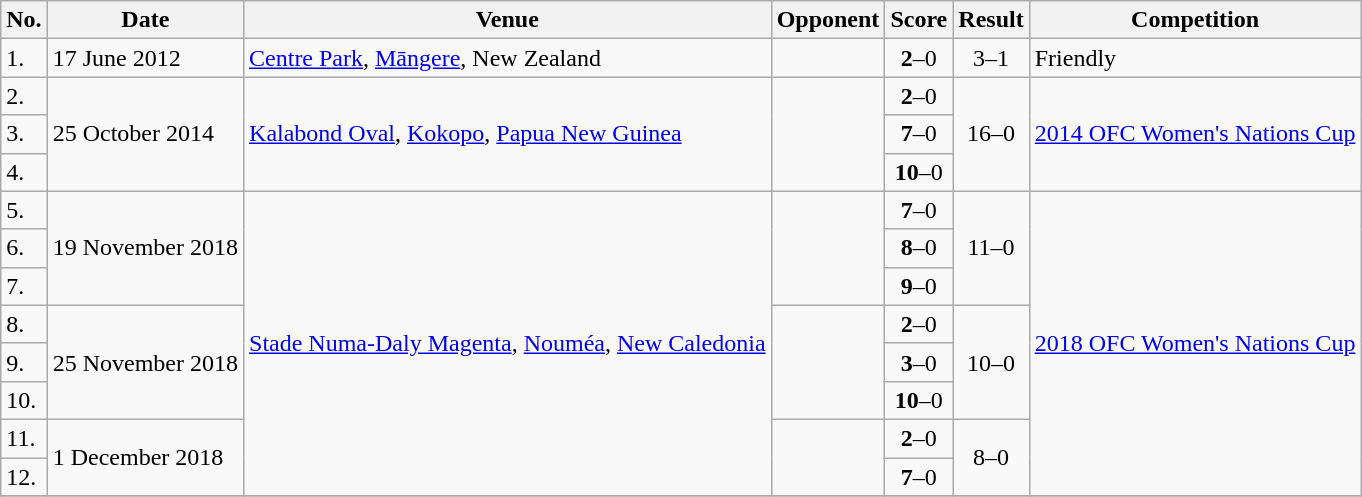<table class="wikitable">
<tr>
<th>No.</th>
<th>Date</th>
<th>Venue</th>
<th>Opponent</th>
<th>Score</th>
<th>Result</th>
<th>Competition</th>
</tr>
<tr>
<td>1.</td>
<td>17 June 2012</td>
<td><a href='#'>Centre Park</a>, <a href='#'>Māngere</a>, New Zealand</td>
<td></td>
<td align=center><strong>2</strong>–0</td>
<td align=center>3–1</td>
<td>Friendly</td>
</tr>
<tr>
<td>2.</td>
<td rowspan=3>25 October 2014</td>
<td rowspan=3><a href='#'>Kalabond Oval</a>, <a href='#'>Kokopo</a>, <a href='#'>Papua New Guinea</a></td>
<td rowspan=3></td>
<td align=center><strong>2</strong>–0</td>
<td rowspan=3 align=center>16–0</td>
<td rowspan=3><a href='#'>2014 OFC Women's Nations Cup</a></td>
</tr>
<tr>
<td>3.</td>
<td align=center><strong>7</strong>–0</td>
</tr>
<tr>
<td>4.</td>
<td align=center><strong>10</strong>–0</td>
</tr>
<tr>
<td>5.</td>
<td rowspan=3>19 November 2018</td>
<td rowspan=8><a href='#'>Stade Numa-Daly Magenta</a>, <a href='#'>Nouméa</a>, <a href='#'>New Caledonia</a></td>
<td rowspan=3></td>
<td align=center><strong>7</strong>–0</td>
<td rowspan=3 align=center>11–0</td>
<td rowspan=8><a href='#'>2018 OFC Women's Nations Cup</a></td>
</tr>
<tr>
<td>6.</td>
<td align=center><strong>8</strong>–0</td>
</tr>
<tr>
<td>7.</td>
<td align=center><strong>9</strong>–0</td>
</tr>
<tr>
<td>8.</td>
<td rowspan=3>25 November 2018</td>
<td rowspan=3></td>
<td align=center><strong>2</strong>–0</td>
<td rowspan=3 align=center>10–0</td>
</tr>
<tr>
<td>9.</td>
<td align=center><strong>3</strong>–0</td>
</tr>
<tr>
<td>10.</td>
<td align=center><strong>10</strong>–0</td>
</tr>
<tr>
<td>11.</td>
<td rowspan=2>1 December 2018</td>
<td rowspan=2></td>
<td align=center><strong>2</strong>–0</td>
<td rowspan=2 align=center>8–0</td>
</tr>
<tr>
<td>12.</td>
<td align=center><strong>7</strong>–0</td>
</tr>
<tr>
</tr>
</table>
